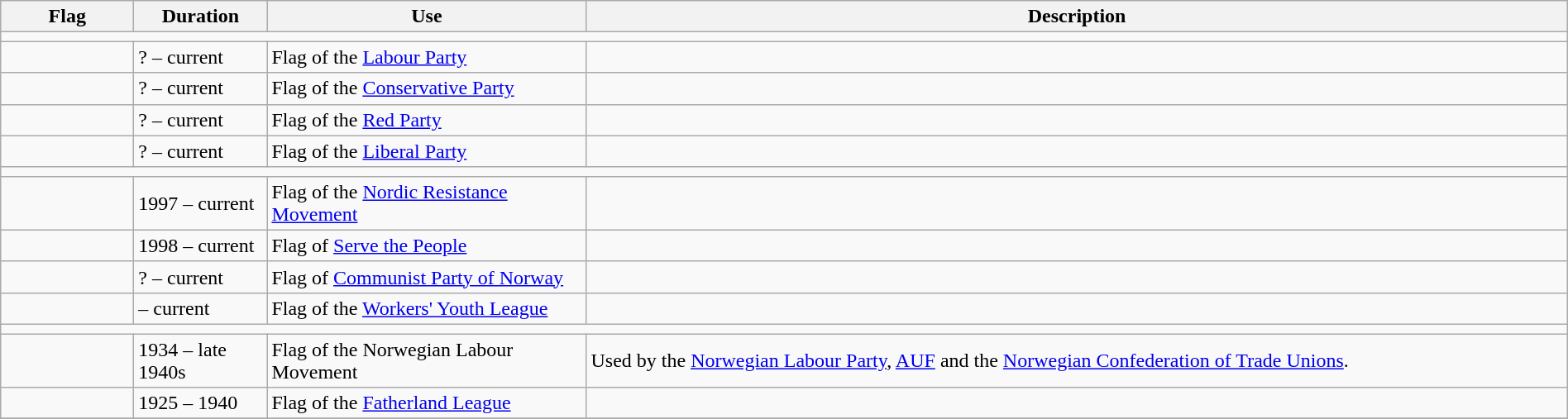<table class="wikitable" width="100%">
<tr>
<th style="width:100px;">Flag</th>
<th style="width:100px;">Duration</th>
<th style="width:250px;">Use</th>
<th style="min-width:250px">Description</th>
</tr>
<tr>
<td colspan="4"></td>
</tr>
<tr>
<td></td>
<td>? – current</td>
<td>Flag of the <a href='#'>Labour Party</a></td>
<td></td>
</tr>
<tr>
<td></td>
<td>? – current</td>
<td>Flag of the <a href='#'>Conservative Party</a></td>
<td></td>
</tr>
<tr>
<td></td>
<td>? – current</td>
<td>Flag of the <a href='#'>Red Party</a></td>
<td></td>
</tr>
<tr>
<td></td>
<td>? – current</td>
<td>Flag of the <a href='#'>Liberal Party</a></td>
<td></td>
</tr>
<tr>
<td colspan="4"></td>
</tr>
<tr>
<td></td>
<td>1997 – current</td>
<td>Flag of the <a href='#'>Nordic Resistance Movement</a></td>
<td></td>
</tr>
<tr>
<td></td>
<td>1998 – current</td>
<td>Flag of <a href='#'>Serve the People</a></td>
<td></td>
</tr>
<tr>
<td></td>
<td>? – current</td>
<td>Flag of <a href='#'>Communist Party of Norway</a></td>
<td></td>
</tr>
<tr>
<td></td>
<td>– current</td>
<td>Flag of the <a href='#'>Workers' Youth League</a></td>
<td></td>
</tr>
<tr>
<td colspan="4"></td>
</tr>
<tr>
<td></td>
<td>1934 – late 1940s</td>
<td>Flag of the Norwegian Labour Movement</td>
<td>Used by the <a href='#'>Norwegian Labour Party</a>, <a href='#'>AUF</a> and the <a href='#'>Norwegian Confederation of Trade Unions</a>.</td>
</tr>
<tr>
<td></td>
<td>1925 – 1940</td>
<td>Flag of the <a href='#'>Fatherland League</a></td>
<td></td>
</tr>
<tr>
</tr>
</table>
